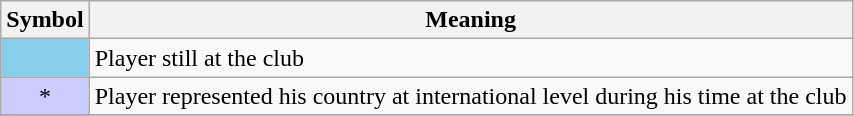<table Class="wikitable">
<tr>
<th scope=col>Symbol</th>
<th scope=col>Meaning</th>
</tr>
<tr>
<td style="background:#87CEEB; text-align: center;"></td>
<td>Player still at the club</td>
</tr>
<tr>
<td style="background:#ccf; text-align: center;">*</td>
<td>Player represented his country at international level during his time at the club</td>
</tr>
<tr>
</tr>
</table>
